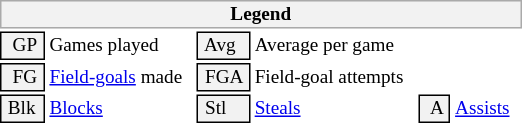<table class="toccolours" style="font-size: 80%; white-space: nowrap;">
<tr>
<th colspan="6" style="background-color: #F2F2F2; border: 1px solid #AAAAAA;">Legend</th>
</tr>
<tr>
<td style="background-color: #F2F2F2; border: 1px solid black;">  GP </td>
<td>Games played</td>
<td style="background-color: #F2F2F2; border: 1px solid black"> Avg </td>
<td>Average per game</td>
</tr>
<tr>
<td style="background-color: #F2F2F2; border: 1px solid black">  FG </td>
<td style="padding-right: 8px"><a href='#'>Field-goals</a> made</td>
<td style="background-color: #F2F2F2; border: 1px solid black"> FGA </td>
<td style="padding-right: 8px">Field-goal attempts</td>
</tr>
<tr>
<td style="background-color: #F2F2F2; border: 1px solid black;"> Blk </td>
<td><a href='#'>Blocks</a></td>
<td style="background-color: #F2F2F2; border: 1px solid black"> Stl </td>
<td><a href='#'>Steals</a></td>
<td style="background-color: #F2F2F2; border: 1px solid black">  A </td>
<td style="padding-right: 8px"><a href='#'>Assists</a></td>
</tr>
<tr>
</tr>
</table>
